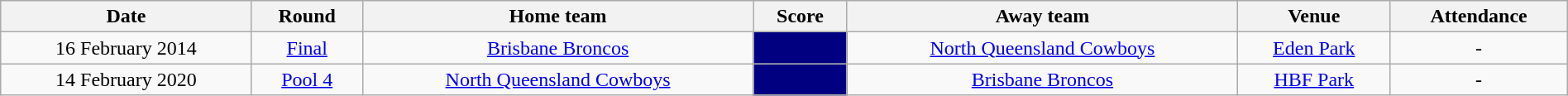<table class="wikitable" style="text-align:center;" width="100%">
<tr>
<th>Date</th>
<th>Round</th>
<th>Home team</th>
<th>Score</th>
<th>Away team</th>
<th>Venue</th>
<th>Attendance</th>
</tr>
<tr>
<td>16 February 2014</td>
<td><a href='#'>Final</a></td>
<td> <a href='#'>Brisbane Broncos</a></td>
<td style="background:navy"></td>
<td> <a href='#'>North Queensland Cowboys</a></td>
<td><a href='#'>Eden Park</a></td>
<td>-</td>
</tr>
<tr>
<td>14 February 2020</td>
<td><a href='#'>Pool 4</a></td>
<td> <a href='#'>North Queensland Cowboys</a></td>
<td style="background:navy"></td>
<td> <a href='#'>Brisbane Broncos</a></td>
<td><a href='#'>HBF Park</a></td>
<td>-</td>
</tr>
</table>
